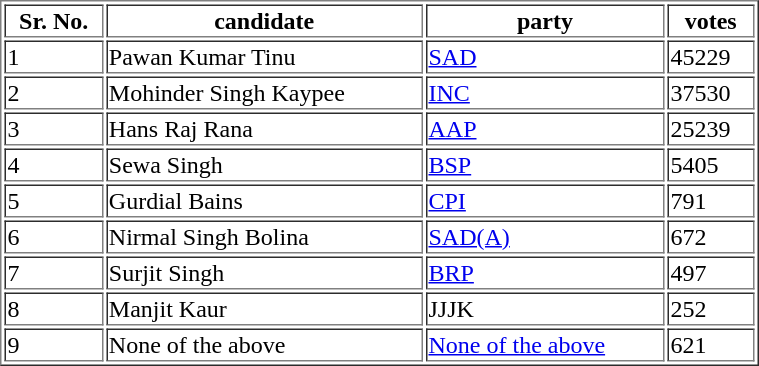<table cellospacing="1" cellpaddingh="1" border="1" width="40%">
<tr>
<th>Sr. No.</th>
<th>candidate</th>
<th>party</th>
<th>votes</th>
</tr>
<tr>
<td>1</td>
<td>Pawan Kumar Tinu</td>
<td><a href='#'>SAD</a></td>
<td>45229</td>
</tr>
<tr>
<td>2</td>
<td>Mohinder Singh Kaypee</td>
<td><a href='#'>INC</a></td>
<td>37530</td>
</tr>
<tr>
<td>3</td>
<td>Hans Raj Rana</td>
<td><a href='#'>AAP</a></td>
<td>25239</td>
</tr>
<tr>
<td>4</td>
<td>Sewa Singh</td>
<td><a href='#'>BSP</a></td>
<td>5405</td>
</tr>
<tr>
<td>5</td>
<td>Gurdial Bains</td>
<td><a href='#'>CPI</a></td>
<td>791</td>
</tr>
<tr>
<td>6</td>
<td>Nirmal Singh Bolina</td>
<td><a href='#'>SAD(A)</a></td>
<td>672</td>
</tr>
<tr>
<td>7</td>
<td>Surjit Singh</td>
<td><a href='#'>BRP</a></td>
<td>497</td>
</tr>
<tr>
<td>8</td>
<td>Manjit Kaur</td>
<td>JJJK</td>
<td>252</td>
</tr>
<tr>
<td>9</td>
<td>None of the above</td>
<td><a href='#'>None of the above</a></td>
<td>621</td>
</tr>
</table>
